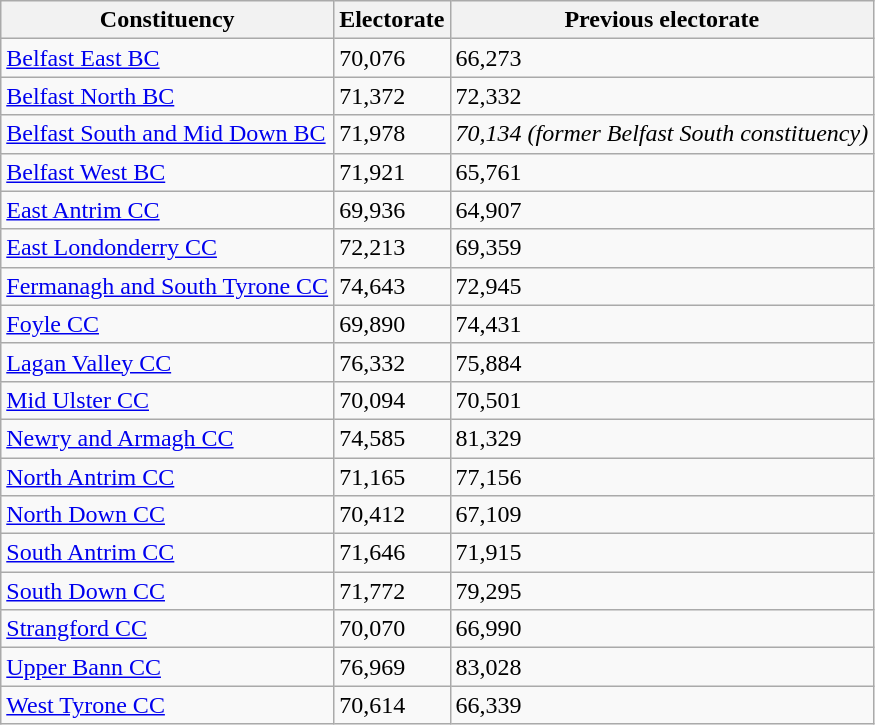<table class="wikitable sortable">
<tr>
<th>Constituency</th>
<th>Electorate</th>
<th>Previous electorate</th>
</tr>
<tr>
<td><a href='#'>Belfast East BC</a></td>
<td>70,076</td>
<td>66,273</td>
</tr>
<tr>
<td><a href='#'>Belfast North BC</a></td>
<td>71,372</td>
<td>72,332</td>
</tr>
<tr>
<td><a href='#'>Belfast South and Mid Down BC</a></td>
<td>71,978</td>
<td><em>70,134 (former Belfast South constituency)</em></td>
</tr>
<tr>
<td><a href='#'>Belfast West BC</a></td>
<td>71,921</td>
<td>65,761</td>
</tr>
<tr>
<td><a href='#'>East Antrim CC</a></td>
<td>69,936</td>
<td>64,907</td>
</tr>
<tr>
<td><a href='#'>East Londonderry CC</a></td>
<td>72,213</td>
<td>69,359</td>
</tr>
<tr>
<td><a href='#'>Fermanagh and South Tyrone CC</a></td>
<td>74,643</td>
<td>72,945</td>
</tr>
<tr>
<td><a href='#'>Foyle CC</a></td>
<td>69,890</td>
<td>74,431</td>
</tr>
<tr>
<td><a href='#'>Lagan Valley CC</a></td>
<td>76,332</td>
<td>75,884</td>
</tr>
<tr>
<td><a href='#'>Mid Ulster CC</a></td>
<td>70,094</td>
<td>70,501</td>
</tr>
<tr>
<td><a href='#'>Newry and Armagh CC</a></td>
<td>74,585</td>
<td>81,329</td>
</tr>
<tr>
<td><a href='#'>North Antrim CC</a></td>
<td>71,165</td>
<td>77,156</td>
</tr>
<tr>
<td><a href='#'>North Down CC</a></td>
<td>70,412</td>
<td>67,109</td>
</tr>
<tr>
<td><a href='#'>South Antrim CC</a></td>
<td>71,646</td>
<td>71,915</td>
</tr>
<tr>
<td><a href='#'>South Down CC</a></td>
<td>71,772</td>
<td>79,295</td>
</tr>
<tr>
<td><a href='#'>Strangford CC</a></td>
<td>70,070</td>
<td>66,990</td>
</tr>
<tr>
<td><a href='#'>Upper Bann CC</a></td>
<td>76,969</td>
<td>83,028</td>
</tr>
<tr>
<td><a href='#'>West Tyrone CC</a></td>
<td>70,614</td>
<td>66,339</td>
</tr>
</table>
